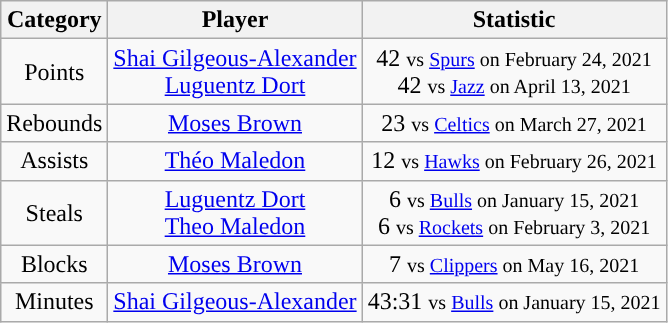<table class="wikitable sortable sortable" style="text-align: center">
<tr>
<th>Category</th>
<th>Player</th>
<th>Statistic</th>
</tr>
<tr style="text-align: center">
<td>Points</td>
<td><a href='#'>Shai Gilgeous-Alexander</a><br><a href='#'>Luguentz Dort</a></td>
<td>42 <small>vs <a href='#'>Spurs</a> on February 24, 2021</small><br>42 <small>vs <a href='#'>Jazz</a> on April 13, 2021</small></td>
</tr>
<tr style="text-align: center">
<td>Rebounds</td>
<td><a href='#'>Moses Brown</a></td>
<td>23 <small>vs <a href='#'>Celtics</a> on March 27, 2021</small></td>
</tr>
<tr style="text-align: center">
<td>Assists</td>
<td><a href='#'>Théo Maledon</a></td>
<td>12 <small>vs <a href='#'>Hawks</a> on February 26, 2021</small></td>
</tr>
<tr style="text-align: center">
<td>Steals</td>
<td><a href='#'>Luguentz Dort</a><br><a href='#'>Theo Maledon</a></td>
<td>6 <small>vs <a href='#'>Bulls</a> on January 15, 2021</small><br>6 <small>vs <a href='#'>Rockets</a> on February 3, 2021</small></td>
</tr>
<tr style="text-align: center">
<td>Blocks</td>
<td><a href='#'>Moses Brown</a></td>
<td>7 <small>vs <a href='#'>Clippers</a> on May 16, 2021</small></td>
</tr>
<tr style="text-align: center">
<td>Minutes</td>
<td><a href='#'>Shai Gilgeous-Alexander</a></td>
<td>43:31 <small>vs <a href='#'>Bulls</a> on January 15, 2021</small></td>
</tr>
</table>
